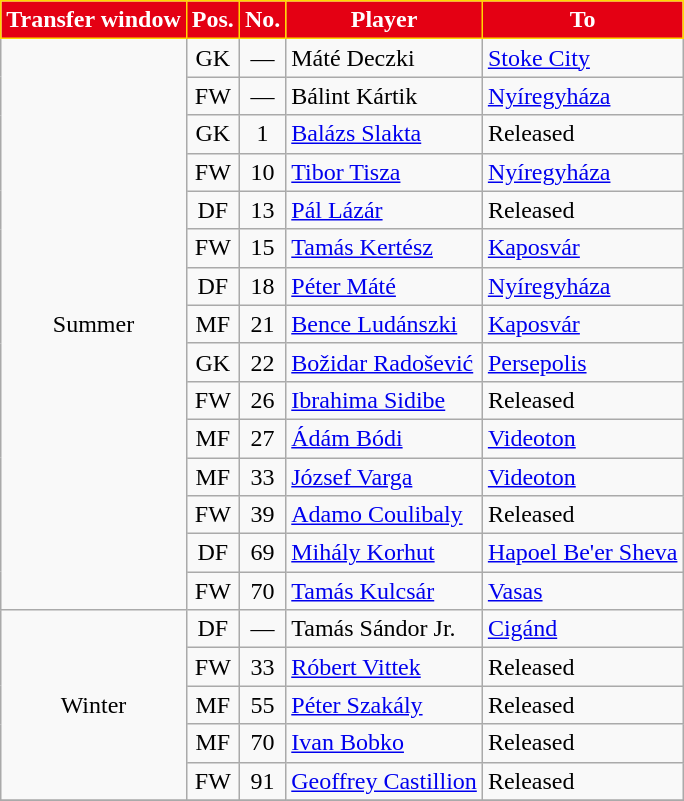<table class="wikitable plainrowheaders sortable">
<tr>
<th style="background-color:#E40013;color:white;border:1px solid gold">Transfer window</th>
<th style="background-color:#E40013;color:white;border:1px solid gold">Pos.</th>
<th style="background-color:#E40013;color:white;border:1px solid gold">No.</th>
<th style="background-color:#E40013;color:white;border:1px solid gold">Player</th>
<th style="background-color:#E40013;color:white;border:1px solid gold">To</th>
</tr>
<tr>
<td rowspan="15" style="text-align:center;">Summer</td>
<td style=text-align:center;>GK</td>
<td style=text-align:center;>—</td>
<td style=text-align:left;> Máté Deczki</td>
<td style=text-align:left;> <a href='#'>Stoke City</a></td>
</tr>
<tr>
<td style=text-align:center;>FW</td>
<td style=text-align:center;>—</td>
<td style=text-align:left;> Bálint Kártik</td>
<td style=text-align:left;> <a href='#'>Nyíregyháza</a></td>
</tr>
<tr>
<td style=text-align:center;>GK</td>
<td style=text-align:center;>1</td>
<td style=text-align:left;> <a href='#'>Balázs Slakta</a></td>
<td style=text-align:left;>Released</td>
</tr>
<tr>
<td style=text-align:center;>FW</td>
<td style=text-align:center;>10</td>
<td style=text-align:left;> <a href='#'>Tibor Tisza</a></td>
<td style=text-align:left;> <a href='#'>Nyíregyháza</a></td>
</tr>
<tr>
<td style=text-align:center;>DF</td>
<td style=text-align:center;>13</td>
<td style=text-align:left;> <a href='#'>Pál Lázár</a></td>
<td style=text-align:left;>Released</td>
</tr>
<tr>
<td style=text-align:center;>FW</td>
<td style=text-align:center;>15</td>
<td style=text-align:left;> <a href='#'>Tamás Kertész</a></td>
<td style=text-align:left;> <a href='#'>Kaposvár</a></td>
</tr>
<tr>
<td style=text-align:center;>DF</td>
<td style=text-align:center;>18</td>
<td style=text-align:left;> <a href='#'>Péter Máté</a></td>
<td style=text-align:left;> <a href='#'>Nyíregyháza</a></td>
</tr>
<tr>
<td style=text-align:center;>MF</td>
<td style=text-align:center;>21</td>
<td style=text-align:left;> <a href='#'>Bence Ludánszki</a></td>
<td style=text-align:left;> <a href='#'>Kaposvár</a></td>
</tr>
<tr>
<td style=text-align:center;>GK</td>
<td style=text-align:center;>22</td>
<td style=text-align:left;> <a href='#'>Božidar Radošević</a></td>
<td style=text-align:left;> <a href='#'>Persepolis</a></td>
</tr>
<tr>
<td style=text-align:center;>FW</td>
<td style=text-align:center;>26</td>
<td style=text-align:left;> <a href='#'>Ibrahima Sidibe</a></td>
<td style=text-align:left;>Released</td>
</tr>
<tr>
<td style=text-align:center;>MF</td>
<td style=text-align:center;>27</td>
<td style=text-align:left;> <a href='#'>Ádám Bódi</a></td>
<td style=text-align:left;> <a href='#'>Videoton</a></td>
</tr>
<tr>
<td style=text-align:center;>MF</td>
<td style=text-align:center;>33</td>
<td style=text-align:left;> <a href='#'>József Varga</a></td>
<td style=text-align:left;> <a href='#'>Videoton</a></td>
</tr>
<tr>
<td style=text-align:center;>FW</td>
<td style=text-align:center;>39</td>
<td style=text-align:left;> <a href='#'>Adamo Coulibaly</a></td>
<td style=text-align:left;>Released</td>
</tr>
<tr>
<td style=text-align:center;>DF</td>
<td style=text-align:center;>69</td>
<td style=text-align:left;> <a href='#'>Mihály Korhut</a></td>
<td style=text-align:left;> <a href='#'>Hapoel Be'er Sheva</a></td>
</tr>
<tr>
<td style=text-align:center;>FW</td>
<td style=text-align:center;>70</td>
<td style=text-align:left;> <a href='#'>Tamás Kulcsár</a></td>
<td style=text-align:left;> <a href='#'>Vasas</a></td>
</tr>
<tr>
<td rowspan="5" style="text-align:center;">Winter</td>
<td style=text-align:center;>DF</td>
<td style=text-align:center;>—</td>
<td style=text-align:left;> Tamás Sándor Jr.</td>
<td style=text-align:left;> <a href='#'>Cigánd</a></td>
</tr>
<tr>
<td style=text-align:center;>FW</td>
<td style=text-align:center;>33</td>
<td style=text-align:left;> <a href='#'>Róbert Vittek</a></td>
<td style=text-align:left;>Released</td>
</tr>
<tr>
<td style=text-align:center;>MF</td>
<td style=text-align:center;>55</td>
<td style=text-align:left;> <a href='#'>Péter Szakály</a></td>
<td style=text-align:left;>Released</td>
</tr>
<tr>
<td style=text-align:center;>MF</td>
<td style=text-align:center;>70</td>
<td style=text-align:left;> <a href='#'>Ivan Bobko</a></td>
<td style=text-align:left;>Released</td>
</tr>
<tr>
<td style=text-align:center;>FW</td>
<td style=text-align:center;>91</td>
<td style=text-align:left;> <a href='#'>Geoffrey Castillion</a></td>
<td style=text-align:left;>Released</td>
</tr>
<tr>
</tr>
</table>
